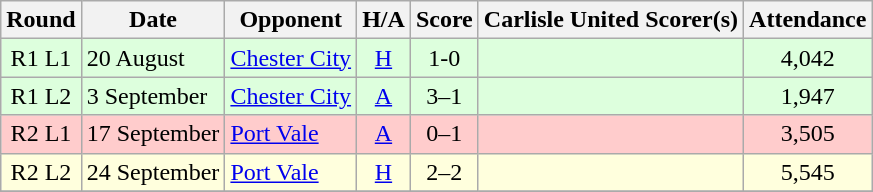<table class="wikitable" style="text-align:center">
<tr>
<th>Round</th>
<th>Date</th>
<th>Opponent</th>
<th>H/A</th>
<th>Score</th>
<th>Carlisle United Scorer(s)</th>
<th>Attendance</th>
</tr>
<tr bgcolor=#ddffdd>
<td>R1 L1</td>
<td align=left>20 August</td>
<td align=left><a href='#'>Chester City</a></td>
<td><a href='#'>H</a></td>
<td>1-0</td>
<td align=left></td>
<td>4,042</td>
</tr>
<tr bgcolor=#ddffdd>
<td>R1 L2</td>
<td align=left>3 September</td>
<td align=left><a href='#'>Chester City</a></td>
<td><a href='#'>A</a></td>
<td>3–1</td>
<td align=left></td>
<td>1,947</td>
</tr>
<tr bgcolor=#FFCCCC>
<td>R2 L1</td>
<td align=left>17 September</td>
<td align=left><a href='#'>Port Vale</a></td>
<td><a href='#'>A</a></td>
<td>0–1</td>
<td align=left></td>
<td>3,505</td>
</tr>
<tr bgcolor=#ffffdd>
<td>R2 L2</td>
<td align=left>24 September</td>
<td align=left><a href='#'>Port Vale</a></td>
<td><a href='#'>H</a></td>
<td>2–2</td>
<td align=left></td>
<td>5,545</td>
</tr>
<tr>
</tr>
</table>
